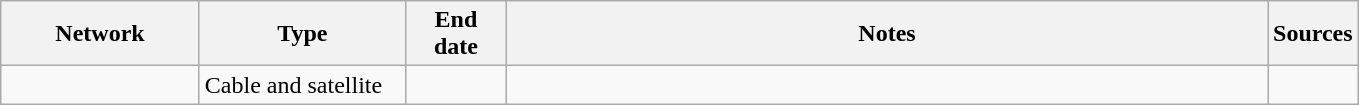<table class="wikitable">
<tr>
<th style="text-align:center; width:125px">Network</th>
<th style="text-align:center; width:130px">Type</th>
<th style="text-align:center; width:60px">End date</th>
<th style="text-align:center; width:500px">Notes</th>
<th style="text-align:center; width:30px">Sources</th>
</tr>
<tr>
<td><a href='#'></a></td>
<td>Cable and satellite</td>
<td></td>
<td></td>
<td></td>
</tr>
</table>
